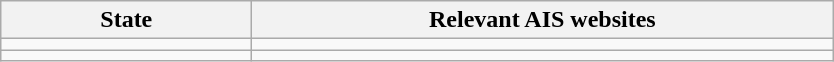<table class="wikitable collapsible">
<tr>
<th width="160">State</th>
<th width="380">Relevant AIS websites</th>
</tr>
<tr>
<td></td>
<td></td>
</tr>
<tr>
<td></td>
<td></td>
</tr>
</table>
